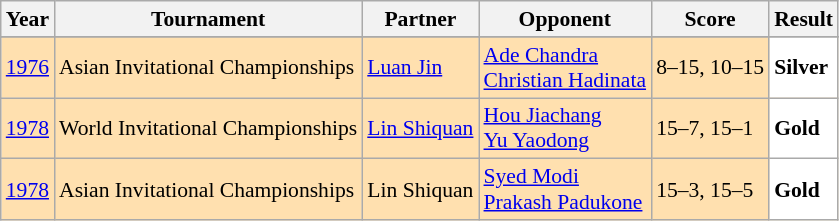<table class="sortable wikitable" style="font-size:90%;">
<tr>
<th>Year</th>
<th>Tournament</th>
<th>Partner</th>
<th>Opponent</th>
<th>Score</th>
<th>Result</th>
</tr>
<tr>
</tr>
<tr style="background:#FFE0AF">
<td align="center"><a href='#'>1976</a></td>
<td align="left">Asian Invitational Championships</td>
<td align="left"> <a href='#'>Luan Jin</a></td>
<td align="left"> <a href='#'>Ade Chandra</a> <br> <a href='#'>Christian Hadinata</a></td>
<td align="left">8–15, 10–15</td>
<td style="text-align:left; background:white"> <strong>Silver</strong></td>
</tr>
<tr style="background:#FFE0AF">
<td align="center"><a href='#'>1978</a></td>
<td align="left">World Invitational Championships</td>
<td align="left"> <a href='#'>Lin Shiquan</a></td>
<td align="left"> <a href='#'>Hou Jiachang</a><br>  <a href='#'>Yu Yaodong</a></td>
<td align="left">15–7, 15–1</td>
<td style="text-align:left; background:white"> <strong>Gold</strong></td>
</tr>
<tr style="background:#FFE0AF">
<td align="center"><a href='#'>1978</a></td>
<td align="left">Asian Invitational Championships</td>
<td align="left"> Lin Shiquan</td>
<td align="left"> <a href='#'>Syed Modi</a> <br> <a href='#'>Prakash Padukone</a></td>
<td align="left">15–3, 15–5</td>
<td style="text-align:left; background:white"> <strong>Gold</strong></td>
</tr>
</table>
